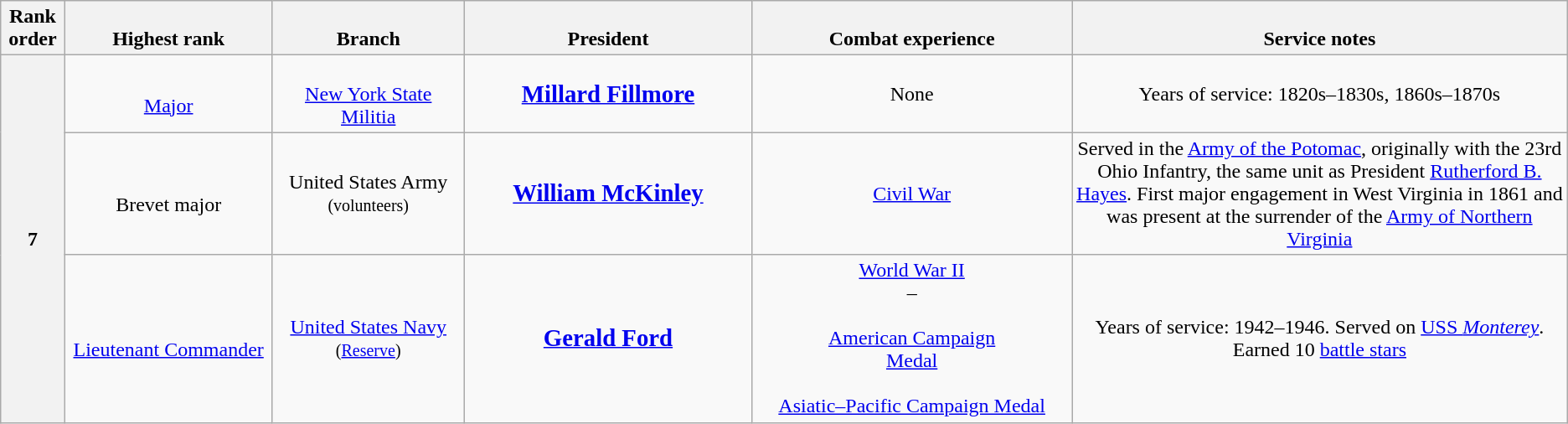<table class=wikitable style="text-align:center;">
<tr style="vertical-align:bottom;">
<th width="4%">Rank order</th>
<th width="13%">Highest rank</th>
<th width="12%">Branch</th>
<th width="18%">President</th>
<th width="20%">Combat experience</th>
<th width="31%">Service notes</th>
</tr>
<tr>
<th rowspan=3>7</th>
<td><br><a href='#'>Major</a></td>
<td><br><a href='#'>New York State Militia</a></td>
<td><big><strong><a href='#'>Millard Fillmore</a></strong></big></td>
<td>None</td>
<td>Years of service: 1820s–1830s, 1860s–1870s</td>
</tr>
<tr>
<td><br>Brevet major</td>
<td>United States Army<br><small>(volunteers)</small></td>
<td><big><strong><a href='#'>William McKinley</a></strong></big></td>
<td><a href='#'>Civil War</a></td>
<td>Served in the <a href='#'>Army of the Potomac</a>, originally with the 23rd Ohio Infantry, the same unit as President <a href='#'>Rutherford B. Hayes</a>. First major engagement in West Virginia in 1861 and was present at the surrender of the <a href='#'>Army of Northern Virginia</a></td>
</tr>
<tr>
<td><br><a href='#'>Lieutenant Commander</a></td>
<td><a href='#'>United States Navy</a><br><small>(<a href='#'>Reserve</a>)</small></td>
<td><big><strong><a href='#'>Gerald Ford</a></strong></big></td>
<td><a href='#'>World War II</a><br>–<br><br><a href='#'>American Campaign<br>Medal</a><br><br><a href='#'>Asiatic–Pacific Campaign Medal</a></td>
<td>Years of service: 1942–1946. Served on <a href='#'>USS <em>Monterey</em></a>. Earned 10 <a href='#'>battle stars</a></td>
</tr>
</table>
